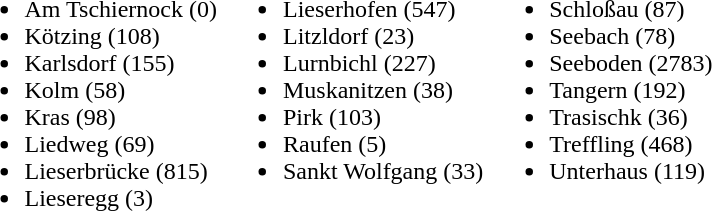<table>
<tr>
<td valign="top"><br><ul><li>Am Tschiernock (0)</li><li>Kötzing (108)</li><li>Karlsdorf (155)</li><li>Kolm (58)</li><li>Kras (98)</li><li>Liedweg (69)</li><li>Lieserbrücke (815)</li><li>Lieseregg (3)</li></ul></td>
<td valign="top"><br><ul><li>Lieserhofen (547)</li><li>Litzldorf (23)</li><li>Lurnbichl (227)</li><li>Muskanitzen (38)</li><li>Pirk (103)</li><li>Raufen (5)</li><li>Sankt Wolfgang (33)</li></ul></td>
<td valign="top"><br><ul><li>Schloßau (87)</li><li>Seebach (78)</li><li>Seeboden (2783)</li><li>Tangern (192)</li><li>Trasischk (36)</li><li>Treffling (468)</li><li>Unterhaus (119)</li></ul></td>
</tr>
</table>
